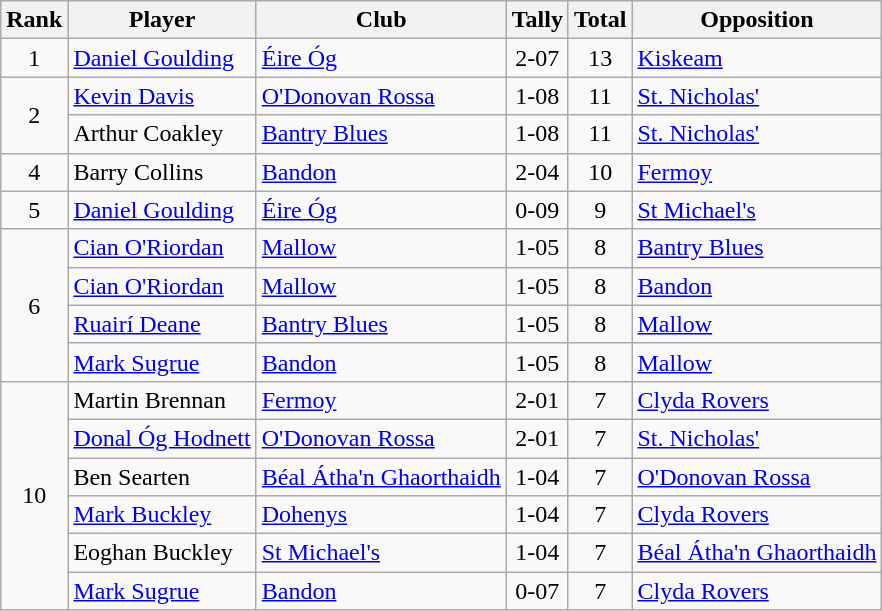<table class="wikitable">
<tr>
<th>Rank</th>
<th>Player</th>
<th>Club</th>
<th>Tally</th>
<th>Total</th>
<th>Opposition</th>
</tr>
<tr>
<td rowspan="1" style="text-align:center;">1</td>
<td><a href='#'>Daniel Goulding</a></td>
<td><a href='#'>Éire Óg</a></td>
<td align=center>2-07</td>
<td align=center>13</td>
<td><a href='#'>Kiskeam</a></td>
</tr>
<tr>
<td rowspan="2" style="text-align:center;">2</td>
<td><a href='#'>Kevin Davis</a></td>
<td><a href='#'>O'Donovan Rossa</a></td>
<td align=center>1-08</td>
<td align=center>11</td>
<td><a href='#'>St. Nicholas'</a></td>
</tr>
<tr>
<td>Arthur Coakley</td>
<td><a href='#'>Bantry Blues</a></td>
<td align=center>1-08</td>
<td align=center>11</td>
<td><a href='#'>St. Nicholas'</a></td>
</tr>
<tr>
<td rowspan="1" style="text-align:center;">4</td>
<td>Barry Collins</td>
<td><a href='#'>Bandon</a></td>
<td align=center>2-04</td>
<td align=center>10</td>
<td><a href='#'>Fermoy</a></td>
</tr>
<tr>
<td rowspan="1" style="text-align:center;">5</td>
<td><a href='#'>Daniel Goulding</a></td>
<td><a href='#'>Éire Óg</a></td>
<td align=center>0-09</td>
<td align=center>9</td>
<td><a href='#'>St Michael's</a></td>
</tr>
<tr>
<td rowspan="4" style="text-align:center;">6</td>
<td><a href='#'>Cian O'Riordan</a></td>
<td><a href='#'>Mallow</a></td>
<td align=center>1-05</td>
<td align=center>8</td>
<td><a href='#'>Bantry Blues</a></td>
</tr>
<tr>
<td><a href='#'>Cian O'Riordan</a></td>
<td><a href='#'>Mallow</a></td>
<td align=center>1-05</td>
<td align=center>8</td>
<td><a href='#'>Bandon</a></td>
</tr>
<tr>
<td><a href='#'>Ruairí Deane</a></td>
<td><a href='#'>Bantry Blues</a></td>
<td align=center>1-05</td>
<td align=center>8</td>
<td><a href='#'>Mallow</a></td>
</tr>
<tr>
<td><a href='#'>Mark Sugrue</a></td>
<td><a href='#'>Bandon</a></td>
<td align=center>1-05</td>
<td align=center>8</td>
<td><a href='#'>Mallow</a></td>
</tr>
<tr>
<td rowspan="6" style="text-align:center;">10</td>
<td>Martin Brennan</td>
<td><a href='#'>Fermoy</a></td>
<td align=center>2-01</td>
<td align=center>7</td>
<td><a href='#'>Clyda Rovers</a></td>
</tr>
<tr>
<td><a href='#'>Donal Óg Hodnett</a></td>
<td><a href='#'>O'Donovan Rossa</a></td>
<td align=center>2-01</td>
<td align=center>7</td>
<td><a href='#'>St. Nicholas'</a></td>
</tr>
<tr>
<td>Ben Searten</td>
<td><a href='#'>Béal Átha'n Ghaorthaidh</a></td>
<td align=center>1-04</td>
<td align=center>7</td>
<td><a href='#'>O'Donovan Rossa</a></td>
</tr>
<tr>
<td><a href='#'>Mark Buckley</a></td>
<td><a href='#'>Dohenys</a></td>
<td align=center>1-04</td>
<td align=center>7</td>
<td><a href='#'>Clyda Rovers</a></td>
</tr>
<tr>
<td>Eoghan Buckley</td>
<td><a href='#'>St Michael's</a></td>
<td align=center>1-04</td>
<td align=center>7</td>
<td><a href='#'>Béal Átha'n Ghaorthaidh</a></td>
</tr>
<tr>
<td><a href='#'>Mark Sugrue</a></td>
<td><a href='#'>Bandon</a></td>
<td align=center>0-07</td>
<td align=center>7</td>
<td><a href='#'>Clyda Rovers</a></td>
</tr>
</table>
